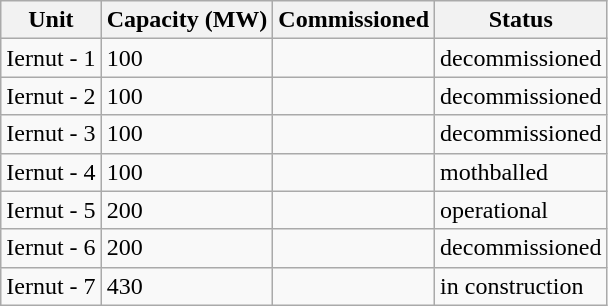<table class="wikitable">
<tr>
<th>Unit</th>
<th>Capacity (MW)</th>
<th>Commissioned</th>
<th>Status</th>
</tr>
<tr>
<td>Iernut - 1</td>
<td>100</td>
<td></td>
<td>decommissioned</td>
</tr>
<tr>
<td>Iernut - 2</td>
<td>100</td>
<td></td>
<td>decommissioned</td>
</tr>
<tr>
<td>Iernut - 3</td>
<td>100</td>
<td></td>
<td>decommissioned</td>
</tr>
<tr>
<td>Iernut - 4</td>
<td>100</td>
<td></td>
<td>mothballed</td>
</tr>
<tr>
<td>Iernut - 5</td>
<td>200</td>
<td></td>
<td>operational</td>
</tr>
<tr>
<td>Iernut - 6</td>
<td>200</td>
<td></td>
<td>decommissioned</td>
</tr>
<tr>
<td>Iernut - 7</td>
<td>430</td>
<td></td>
<td>in construction</td>
</tr>
</table>
